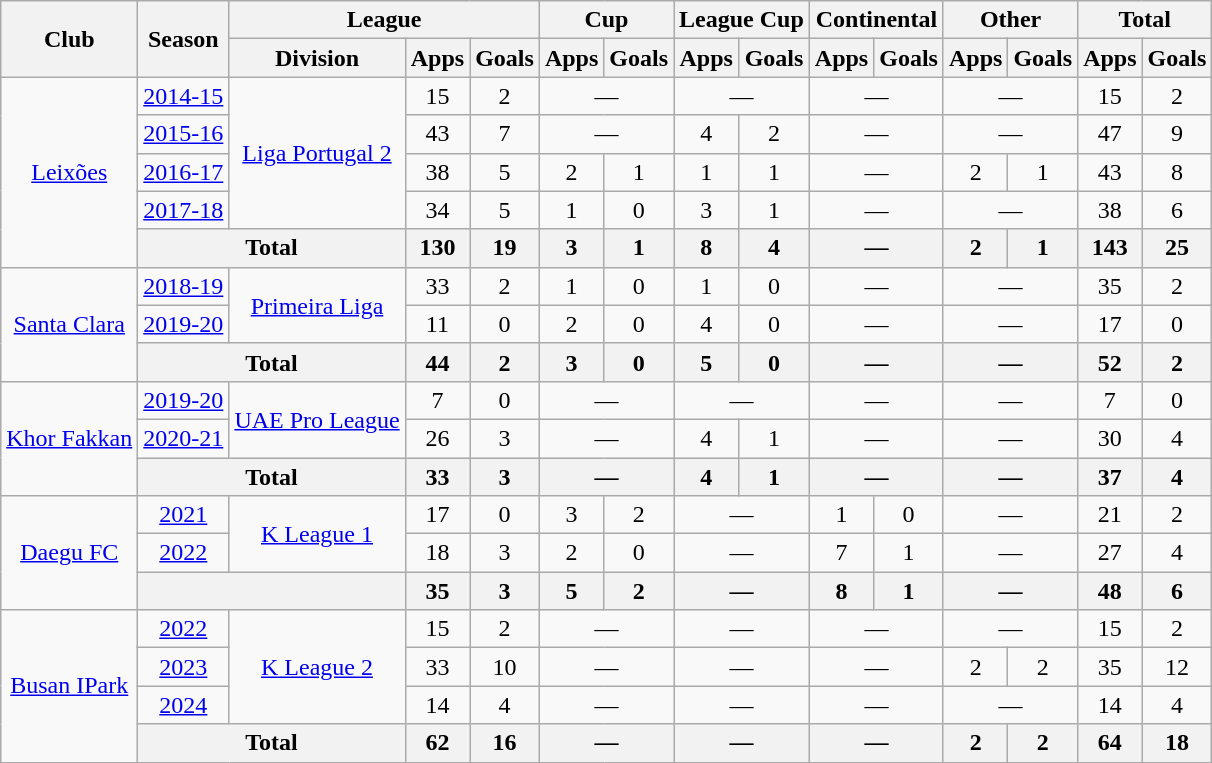<table class="wikitable" border="1" style="text-align: center;">
<tr>
<th rowspan="2">Club</th>
<th rowspan="2">Season</th>
<th colspan="3">League</th>
<th colspan="2">Cup</th>
<th colspan="2">League Cup</th>
<th colspan="2">Continental</th>
<th colspan="2">Other</th>
<th colspan="2">Total</th>
</tr>
<tr>
<th>Division</th>
<th>Apps</th>
<th>Goals</th>
<th>Apps</th>
<th>Goals</th>
<th>Apps</th>
<th>Goals</th>
<th>Apps</th>
<th>Goals</th>
<th>Apps</th>
<th>Goals</th>
<th>Apps</th>
<th>Goals</th>
</tr>
<tr>
<td rowspan="5"><a href='#'>Leixões</a></td>
<td><a href='#'>2014-15</a></td>
<td rowspan="4"><a href='#'>Liga Portugal 2</a></td>
<td>15</td>
<td>2</td>
<td colspan="2">—</td>
<td colspan="2">—</td>
<td colspan="2">—</td>
<td colspan="2">—</td>
<td>15</td>
<td>2</td>
</tr>
<tr>
<td><a href='#'>2015-16</a></td>
<td>43</td>
<td>7</td>
<td colspan="2">—</td>
<td>4</td>
<td>2</td>
<td colspan="2">—</td>
<td colspan="2">—</td>
<td>47</td>
<td>9</td>
</tr>
<tr>
<td><a href='#'>2016-17</a></td>
<td>38</td>
<td>5</td>
<td>2</td>
<td>1</td>
<td>1</td>
<td>1</td>
<td colspan="2">—</td>
<td>2</td>
<td>1</td>
<td>43</td>
<td>8</td>
</tr>
<tr>
<td><a href='#'>2017-18</a></td>
<td>34</td>
<td>5</td>
<td>1</td>
<td>0</td>
<td>3</td>
<td>1</td>
<td colspan="2">—</td>
<td colspan="2">—</td>
<td>38</td>
<td>6</td>
</tr>
<tr>
<th colspan="2">Total</th>
<th>130</th>
<th>19</th>
<th>3</th>
<th>1</th>
<th>8</th>
<th>4</th>
<th colspan="2">—</th>
<th>2</th>
<th>1</th>
<th>143</th>
<th>25</th>
</tr>
<tr>
<td rowspan="3"><a href='#'>Santa Clara</a></td>
<td><a href='#'>2018-19</a></td>
<td rowspan="2"><a href='#'>Primeira Liga</a></td>
<td>33</td>
<td>2</td>
<td>1</td>
<td>0</td>
<td>1</td>
<td>0</td>
<td colspan="2">—</td>
<td colspan="2">—</td>
<td>35</td>
<td>2</td>
</tr>
<tr>
<td><a href='#'>2019-20</a></td>
<td>11</td>
<td>0</td>
<td>2</td>
<td>0</td>
<td>4</td>
<td>0</td>
<td colspan="2">—</td>
<td colspan="2">—</td>
<td>17</td>
<td>0</td>
</tr>
<tr>
<th colspan="2">Total</th>
<th>44</th>
<th>2</th>
<th>3</th>
<th>0</th>
<th>5</th>
<th>0</th>
<th colspan="2">—</th>
<th colspan="2">—</th>
<th>52</th>
<th>2</th>
</tr>
<tr>
<td rowspan="3"><a href='#'>Khor Fakkan</a></td>
<td><a href='#'>2019-20</a></td>
<td rowspan="2"><a href='#'>UAE Pro League</a></td>
<td>7</td>
<td>0</td>
<td colspan="2">—</td>
<td colspan="2">—</td>
<td colspan="2">—</td>
<td colspan="2">—</td>
<td>7</td>
<td>0</td>
</tr>
<tr>
<td><a href='#'>2020-21</a></td>
<td>26</td>
<td>3</td>
<td colspan="2">—</td>
<td>4</td>
<td>1</td>
<td colspan="2">—</td>
<td colspan="2">—</td>
<td>30</td>
<td>4</td>
</tr>
<tr>
<th colspan="2">Total</th>
<th>33</th>
<th>3</th>
<th colspan="2">—</th>
<th>4</th>
<th>1</th>
<th colspan="2">—</th>
<th colspan="2">—</th>
<th>37</th>
<th>4</th>
</tr>
<tr>
<td rowspan="3"><a href='#'>Daegu FC</a></td>
<td><a href='#'>2021</a></td>
<td rowspan="2"><a href='#'>K League 1</a></td>
<td>17</td>
<td>0</td>
<td>3</td>
<td>2</td>
<td colspan="2">—</td>
<td>1</td>
<td>0</td>
<td colspan="2">—</td>
<td>21</td>
<td>2</td>
</tr>
<tr>
<td><a href='#'>2022</a></td>
<td>18</td>
<td>3</td>
<td>2</td>
<td>0</td>
<td colspan="2">—</td>
<td>7</td>
<td>1</td>
<td colspan="2">—</td>
<td>27</td>
<td>4</td>
</tr>
<tr>
<th colspan="2"></th>
<th>35</th>
<th>3</th>
<th>5</th>
<th>2</th>
<th colspan="2">—</th>
<th>8</th>
<th>1</th>
<th colspan="2">—</th>
<th>48</th>
<th>6</th>
</tr>
<tr>
<td rowspan="4"><a href='#'>Busan IPark</a></td>
<td><a href='#'>2022</a></td>
<td rowspan="3"><a href='#'>K League 2</a></td>
<td>15</td>
<td>2</td>
<td colspan="2">—</td>
<td colspan="2">—</td>
<td colspan="2">—</td>
<td colspan="2">—</td>
<td>15</td>
<td>2</td>
</tr>
<tr>
<td><a href='#'>2023</a></td>
<td>33</td>
<td>10</td>
<td colspan="2">—</td>
<td colspan="2">—</td>
<td colspan="2">—</td>
<td>2</td>
<td>2</td>
<td>35</td>
<td>12</td>
</tr>
<tr>
<td><a href='#'>2024</a></td>
<td>14</td>
<td>4</td>
<td colspan="2">—</td>
<td colspan="2">—</td>
<td colspan="2">—</td>
<td colspan="2">—</td>
<td>14</td>
<td>4</td>
</tr>
<tr>
<th colspan="2">Total</th>
<th>62</th>
<th>16</th>
<th colspan="2">—</th>
<th colspan="2">—</th>
<th colspan="2">—</th>
<th>2</th>
<th>2</th>
<th>64</th>
<th>18</th>
</tr>
</table>
